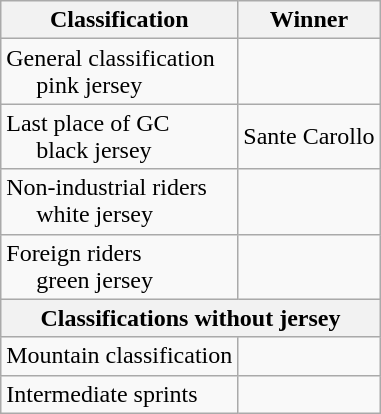<table class="wikitable">
<tr>
<th>Classification</th>
<th>Winner</th>
</tr>
<tr>
<td>General classification<br>     pink jersey</td>
<td></td>
</tr>
<tr>
<td>Last place of GC<br>     black jersey</td>
<td>Sante Carollo</td>
</tr>
<tr>
<td>Non-industrial riders<br>     white jersey</td>
<td></td>
</tr>
<tr>
<td>Foreign riders<br>     green jersey</td>
<td></td>
</tr>
<tr>
<th colspan="2">Classifications without jersey</th>
</tr>
<tr>
<td>Mountain classification</td>
<td></td>
</tr>
<tr>
<td>Intermediate sprints</td>
<td></td>
</tr>
</table>
